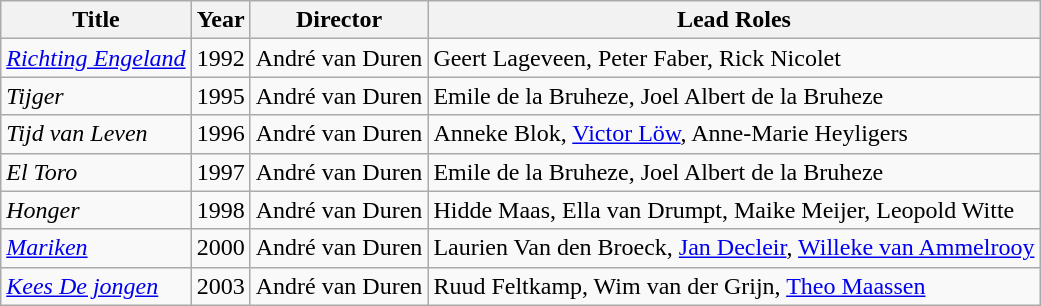<table class="wikitable sortable">
<tr>
<th>Title</th>
<th>Year</th>
<th>Director</th>
<th>Lead Roles</th>
</tr>
<tr>
<td><em><a href='#'>Richting Engeland</a></em></td>
<td>1992</td>
<td>André van Duren</td>
<td>Geert Lageveen, Peter Faber, Rick Nicolet</td>
</tr>
<tr>
<td><em>Tijger</em></td>
<td>1995</td>
<td>André van Duren</td>
<td>Emile de la Bruheze, Joel Albert de la Bruheze</td>
</tr>
<tr>
<td><em>Tijd van Leven</em></td>
<td>1996</td>
<td>André van Duren</td>
<td>Anneke Blok, <a href='#'>Victor Löw</a>, Anne-Marie Heyligers</td>
</tr>
<tr>
<td><em>El Toro</em></td>
<td>1997</td>
<td>André van Duren</td>
<td>Emile de la Bruheze, Joel Albert de la Bruheze</td>
</tr>
<tr>
<td><em>Honger</em></td>
<td>1998</td>
<td>André van Duren</td>
<td>Hidde Maas, Ella van Drumpt, Maike Meijer, Leopold Witte</td>
</tr>
<tr>
<td><em><a href='#'>Mariken</a></em></td>
<td>2000</td>
<td>André van Duren</td>
<td>Laurien Van den Broeck, <a href='#'>Jan Decleir</a>, <a href='#'>Willeke van Ammelrooy</a></td>
</tr>
<tr>
<td><em><a href='#'>Kees De jongen</a></em></td>
<td>2003</td>
<td>André van Duren</td>
<td>Ruud Feltkamp, Wim van der Grijn, <a href='#'>Theo Maassen</a></td>
</tr>
</table>
